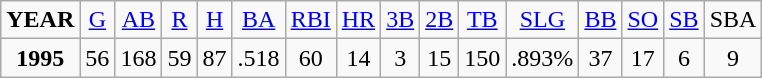<table class="wikitable">
<tr align=center>
<td><strong>YEAR</strong></td>
<td><a href='#'>G</a></td>
<td><a href='#'>AB</a></td>
<td><a href='#'>R</a></td>
<td><a href='#'>H</a></td>
<td><a href='#'>BA</a></td>
<td><a href='#'>RBI</a></td>
<td><a href='#'>HR</a></td>
<td><a href='#'>3B</a></td>
<td><a href='#'>2B</a></td>
<td><a href='#'>TB</a></td>
<td><a href='#'>SLG</a></td>
<td><a href='#'>BB</a></td>
<td><a href='#'>SO</a></td>
<td><a href='#'>SB</a></td>
<td>SBA</td>
</tr>
<tr align=center>
<td><strong>1995</strong></td>
<td>56</td>
<td>168</td>
<td>59</td>
<td>87</td>
<td>.518</td>
<td>60</td>
<td>14</td>
<td>3</td>
<td>15</td>
<td>150</td>
<td>.893%</td>
<td>37</td>
<td>17</td>
<td>6</td>
<td>9</td>
</tr>
</table>
